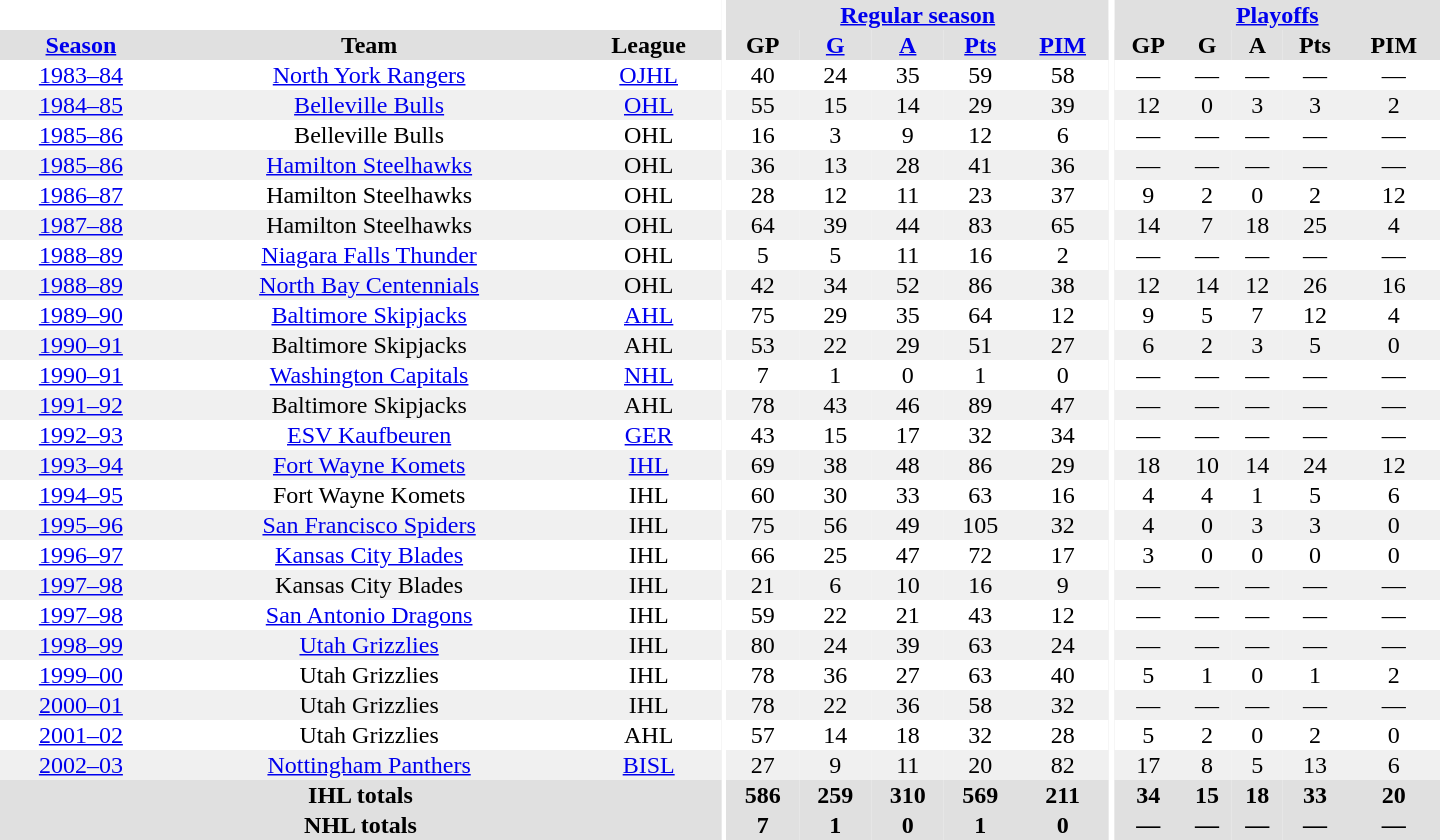<table border="0" cellpadding="1" cellspacing="0" style="text-align:center; width:60em">
<tr bgcolor="#e0e0e0">
<th colspan="3" bgcolor="#ffffff"></th>
<th rowspan="100" bgcolor="#ffffff"></th>
<th colspan="5"><a href='#'>Regular season</a></th>
<th rowspan="100" bgcolor="#ffffff"></th>
<th colspan="5"><a href='#'>Playoffs</a></th>
</tr>
<tr bgcolor="#e0e0e0">
<th><a href='#'>Season</a></th>
<th>Team</th>
<th>League</th>
<th>GP</th>
<th><a href='#'>G</a></th>
<th><a href='#'>A</a></th>
<th><a href='#'>Pts</a></th>
<th><a href='#'>PIM</a></th>
<th>GP</th>
<th>G</th>
<th>A</th>
<th>Pts</th>
<th>PIM</th>
</tr>
<tr>
<td><a href='#'>1983–84</a></td>
<td><a href='#'>North York Rangers</a></td>
<td><a href='#'>OJHL</a></td>
<td>40</td>
<td>24</td>
<td>35</td>
<td>59</td>
<td>58</td>
<td>—</td>
<td>—</td>
<td>—</td>
<td>—</td>
<td>—</td>
</tr>
<tr bgcolor="#f0f0f0">
<td><a href='#'>1984–85</a></td>
<td><a href='#'>Belleville Bulls</a></td>
<td><a href='#'>OHL</a></td>
<td>55</td>
<td>15</td>
<td>14</td>
<td>29</td>
<td>39</td>
<td>12</td>
<td>0</td>
<td>3</td>
<td>3</td>
<td>2</td>
</tr>
<tr>
<td><a href='#'>1985–86</a></td>
<td>Belleville Bulls</td>
<td>OHL</td>
<td>16</td>
<td>3</td>
<td>9</td>
<td>12</td>
<td>6</td>
<td>—</td>
<td>—</td>
<td>—</td>
<td>—</td>
<td>—</td>
</tr>
<tr bgcolor="#f0f0f0">
<td><a href='#'>1985–86</a></td>
<td><a href='#'>Hamilton Steelhawks</a></td>
<td>OHL</td>
<td>36</td>
<td>13</td>
<td>28</td>
<td>41</td>
<td>36</td>
<td>—</td>
<td>—</td>
<td>—</td>
<td>—</td>
<td>—</td>
</tr>
<tr>
<td><a href='#'>1986–87</a></td>
<td>Hamilton Steelhawks</td>
<td>OHL</td>
<td>28</td>
<td>12</td>
<td>11</td>
<td>23</td>
<td>37</td>
<td>9</td>
<td>2</td>
<td>0</td>
<td>2</td>
<td>12</td>
</tr>
<tr bgcolor="#f0f0f0">
<td><a href='#'>1987–88</a></td>
<td>Hamilton Steelhawks</td>
<td>OHL</td>
<td>64</td>
<td>39</td>
<td>44</td>
<td>83</td>
<td>65</td>
<td>14</td>
<td>7</td>
<td>18</td>
<td>25</td>
<td>4</td>
</tr>
<tr>
<td><a href='#'>1988–89</a></td>
<td><a href='#'>Niagara Falls Thunder</a></td>
<td>OHL</td>
<td>5</td>
<td>5</td>
<td>11</td>
<td>16</td>
<td>2</td>
<td>—</td>
<td>—</td>
<td>—</td>
<td>—</td>
<td>—</td>
</tr>
<tr bgcolor="#f0f0f0">
<td><a href='#'>1988–89</a></td>
<td><a href='#'>North Bay Centennials</a></td>
<td>OHL</td>
<td>42</td>
<td>34</td>
<td>52</td>
<td>86</td>
<td>38</td>
<td>12</td>
<td>14</td>
<td>12</td>
<td>26</td>
<td>16</td>
</tr>
<tr>
<td><a href='#'>1989–90</a></td>
<td><a href='#'>Baltimore Skipjacks</a></td>
<td><a href='#'>AHL</a></td>
<td>75</td>
<td>29</td>
<td>35</td>
<td>64</td>
<td>12</td>
<td>9</td>
<td>5</td>
<td>7</td>
<td>12</td>
<td>4</td>
</tr>
<tr bgcolor="#f0f0f0">
<td><a href='#'>1990–91</a></td>
<td>Baltimore Skipjacks</td>
<td>AHL</td>
<td>53</td>
<td>22</td>
<td>29</td>
<td>51</td>
<td>27</td>
<td>6</td>
<td>2</td>
<td>3</td>
<td>5</td>
<td>0</td>
</tr>
<tr>
<td><a href='#'>1990–91</a></td>
<td><a href='#'>Washington Capitals</a></td>
<td><a href='#'>NHL</a></td>
<td>7</td>
<td>1</td>
<td>0</td>
<td>1</td>
<td>0</td>
<td>—</td>
<td>—</td>
<td>—</td>
<td>—</td>
<td>—</td>
</tr>
<tr bgcolor="#f0f0f0">
<td><a href='#'>1991–92</a></td>
<td>Baltimore Skipjacks</td>
<td>AHL</td>
<td>78</td>
<td>43</td>
<td>46</td>
<td>89</td>
<td>47</td>
<td>—</td>
<td>—</td>
<td>—</td>
<td>—</td>
<td>—</td>
</tr>
<tr>
<td><a href='#'>1992–93</a></td>
<td><a href='#'>ESV Kaufbeuren</a></td>
<td><a href='#'>GER</a></td>
<td>43</td>
<td>15</td>
<td>17</td>
<td>32</td>
<td>34</td>
<td>—</td>
<td>—</td>
<td>—</td>
<td>—</td>
<td>—</td>
</tr>
<tr bgcolor="#f0f0f0">
<td><a href='#'>1993–94</a></td>
<td><a href='#'>Fort Wayne Komets</a></td>
<td><a href='#'>IHL</a></td>
<td>69</td>
<td>38</td>
<td>48</td>
<td>86</td>
<td>29</td>
<td>18</td>
<td>10</td>
<td>14</td>
<td>24</td>
<td>12</td>
</tr>
<tr>
<td><a href='#'>1994–95</a></td>
<td>Fort Wayne Komets</td>
<td>IHL</td>
<td>60</td>
<td>30</td>
<td>33</td>
<td>63</td>
<td>16</td>
<td>4</td>
<td>4</td>
<td>1</td>
<td>5</td>
<td>6</td>
</tr>
<tr bgcolor="#f0f0f0">
<td><a href='#'>1995–96</a></td>
<td><a href='#'>San Francisco Spiders</a></td>
<td>IHL</td>
<td>75</td>
<td>56</td>
<td>49</td>
<td>105</td>
<td>32</td>
<td>4</td>
<td>0</td>
<td>3</td>
<td>3</td>
<td>0</td>
</tr>
<tr>
<td><a href='#'>1996–97</a></td>
<td><a href='#'>Kansas City Blades</a></td>
<td>IHL</td>
<td>66</td>
<td>25</td>
<td>47</td>
<td>72</td>
<td>17</td>
<td>3</td>
<td>0</td>
<td>0</td>
<td>0</td>
<td>0</td>
</tr>
<tr bgcolor="#f0f0f0">
<td><a href='#'>1997–98</a></td>
<td>Kansas City Blades</td>
<td>IHL</td>
<td>21</td>
<td>6</td>
<td>10</td>
<td>16</td>
<td>9</td>
<td>—</td>
<td>—</td>
<td>—</td>
<td>—</td>
<td>—</td>
</tr>
<tr>
<td><a href='#'>1997–98</a></td>
<td><a href='#'>San Antonio Dragons</a></td>
<td>IHL</td>
<td>59</td>
<td>22</td>
<td>21</td>
<td>43</td>
<td>12</td>
<td>—</td>
<td>—</td>
<td>—</td>
<td>—</td>
<td>—</td>
</tr>
<tr bgcolor="#f0f0f0">
<td><a href='#'>1998–99</a></td>
<td><a href='#'>Utah Grizzlies</a></td>
<td>IHL</td>
<td>80</td>
<td>24</td>
<td>39</td>
<td>63</td>
<td>24</td>
<td>—</td>
<td>—</td>
<td>—</td>
<td>—</td>
<td>—</td>
</tr>
<tr>
<td><a href='#'>1999–00</a></td>
<td>Utah Grizzlies</td>
<td>IHL</td>
<td>78</td>
<td>36</td>
<td>27</td>
<td>63</td>
<td>40</td>
<td>5</td>
<td>1</td>
<td>0</td>
<td>1</td>
<td>2</td>
</tr>
<tr bgcolor="#f0f0f0">
<td><a href='#'>2000–01</a></td>
<td>Utah Grizzlies</td>
<td>IHL</td>
<td>78</td>
<td>22</td>
<td>36</td>
<td>58</td>
<td>32</td>
<td>—</td>
<td>—</td>
<td>—</td>
<td>—</td>
<td>—</td>
</tr>
<tr>
<td><a href='#'>2001–02</a></td>
<td>Utah Grizzlies</td>
<td>AHL</td>
<td>57</td>
<td>14</td>
<td>18</td>
<td>32</td>
<td>28</td>
<td>5</td>
<td>2</td>
<td>0</td>
<td>2</td>
<td>0</td>
</tr>
<tr bgcolor="#f0f0f0">
<td><a href='#'>2002–03</a></td>
<td><a href='#'>Nottingham Panthers</a></td>
<td><a href='#'>BISL</a></td>
<td>27</td>
<td>9</td>
<td>11</td>
<td>20</td>
<td>82</td>
<td>17</td>
<td>8</td>
<td>5</td>
<td>13</td>
<td>6</td>
</tr>
<tr bgcolor="#e0e0e0">
<th colspan="3">IHL totals</th>
<th>586</th>
<th>259</th>
<th>310</th>
<th>569</th>
<th>211</th>
<th>34</th>
<th>15</th>
<th>18</th>
<th>33</th>
<th>20</th>
</tr>
<tr bgcolor="#e0e0e0">
<th colspan="3">NHL totals</th>
<th>7</th>
<th>1</th>
<th>0</th>
<th>1</th>
<th>0</th>
<th>—</th>
<th>—</th>
<th>—</th>
<th>—</th>
<th>—</th>
</tr>
</table>
